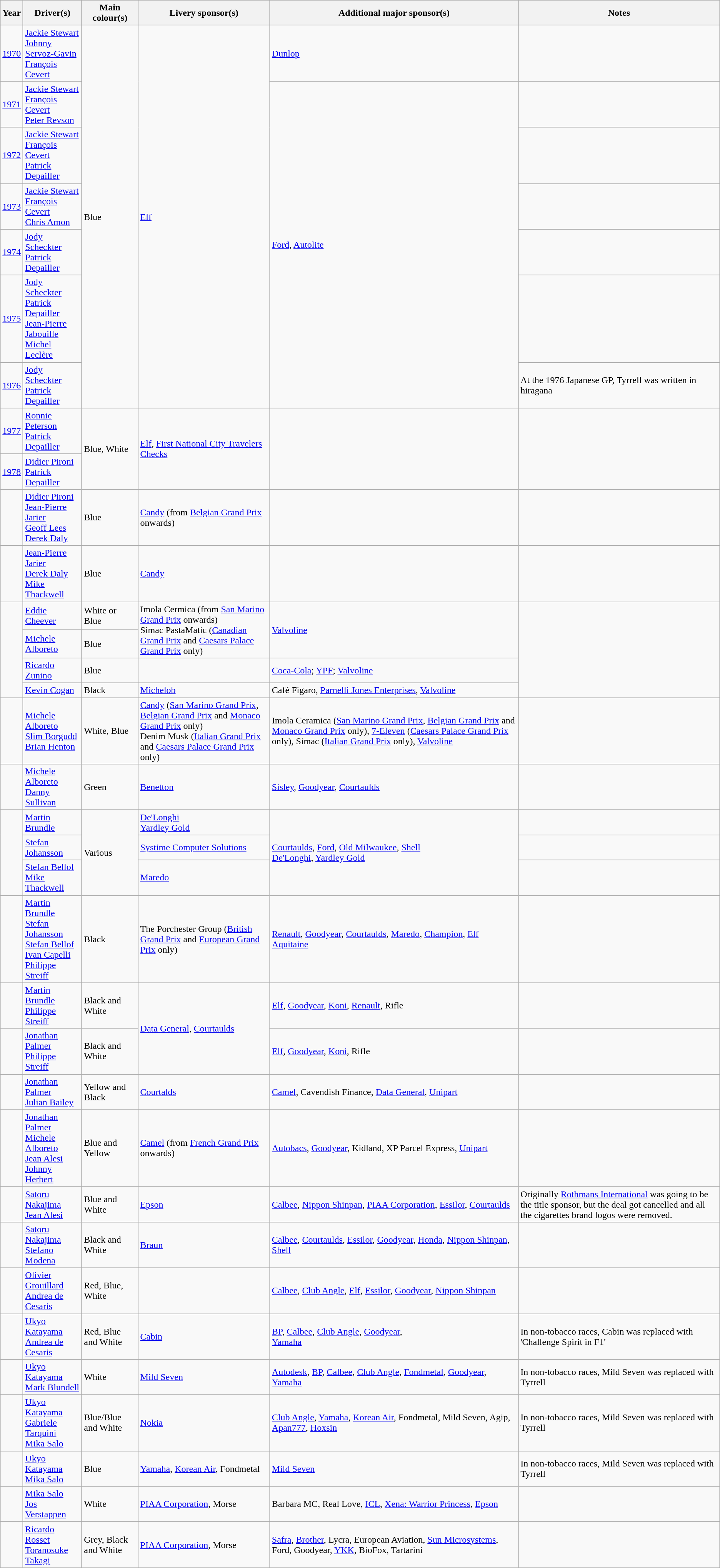<table class="wikitable">
<tr>
<th>Year</th>
<th>Driver(s)</th>
<th>Main colour(s)</th>
<th>Livery sponsor(s)</th>
<th>Additional major sponsor(s)</th>
<th>Notes</th>
</tr>
<tr>
<td><a href='#'>1970</a></td>
<td><a href='#'>Jackie Stewart</a><br><a href='#'>Johnny Servoz-Gavin</a><br><a href='#'>François Cevert</a></td>
<td rowspan="7">Blue</td>
<td rowspan="7"><a href='#'>Elf</a></td>
<td><a href='#'>Dunlop</a></td>
<td></td>
</tr>
<tr>
<td><a href='#'>1971</a></td>
<td><a href='#'>Jackie Stewart</a><br><a href='#'>François Cevert</a><br><a href='#'>Peter Revson</a></td>
<td rowspan="6"><a href='#'>Ford</a>, <a href='#'>Autolite</a></td>
<td></td>
</tr>
<tr>
<td><a href='#'>1972</a></td>
<td><a href='#'>Jackie Stewart</a><br><a href='#'>François Cevert</a><br><a href='#'>Patrick Depailler</a></td>
<td></td>
</tr>
<tr>
<td><a href='#'>1973</a></td>
<td><a href='#'>Jackie Stewart</a><br><a href='#'>François Cevert</a><br><a href='#'>Chris Amon</a></td>
<td></td>
</tr>
<tr>
<td><a href='#'>1974</a></td>
<td><a href='#'>Jody Scheckter</a><br><a href='#'>Patrick Depailler</a></td>
<td></td>
</tr>
<tr>
<td><a href='#'>1975</a></td>
<td><a href='#'>Jody Scheckter</a><br><a href='#'>Patrick Depailler</a><br><a href='#'>Jean-Pierre Jabouille</a><br><a href='#'>Michel Leclère</a></td>
<td></td>
</tr>
<tr>
<td><a href='#'>1976</a></td>
<td><a href='#'>Jody Scheckter</a><br><a href='#'>Patrick Depailler</a></td>
<td>At the 1976 Japanese GP, Tyrrell was written in hiragana</td>
</tr>
<tr>
<td><a href='#'>1977</a></td>
<td><a href='#'>Ronnie Peterson</a><br><a href='#'>Patrick Depailler</a></td>
<td rowspan="2">Blue, White</td>
<td rowspan="2"><a href='#'>Elf</a>, <a href='#'>First National City Travelers Checks</a></td>
<td rowspan="2"></td>
<td rowspan="2"></td>
</tr>
<tr>
<td><a href='#'>1978</a></td>
<td><a href='#'>Didier Pironi</a><br><a href='#'>Patrick Depailler</a></td>
</tr>
<tr>
<td></td>
<td><a href='#'>Didier Pironi</a><br><a href='#'>Jean-Pierre Jarier</a><br><a href='#'>Geoff Lees</a><br><a href='#'>Derek Daly</a></td>
<td>Blue</td>
<td><a href='#'>Candy</a> (from <a href='#'>Belgian Grand Prix</a> onwards)</td>
<td></td>
<td></td>
</tr>
<tr>
<td></td>
<td><a href='#'>Jean-Pierre Jarier</a><br><a href='#'>Derek Daly</a><br><a href='#'>Mike Thackwell</a></td>
<td>Blue</td>
<td><a href='#'>Candy</a></td>
<td></td>
<td></td>
</tr>
<tr>
<td rowspan="4"></td>
<td><a href='#'>Eddie Cheever</a></td>
<td>White or Blue</td>
<td rowspan="2">Imola Cermica (from <a href='#'>San Marino Grand Prix</a> onwards)<br>Simac PastaMatic (<a href='#'>Canadian Grand Prix</a> and <a href='#'>Caesars Palace Grand Prix</a> only)</td>
<td rowspan="2"><a href='#'>Valvoline</a></td>
<td rowspan="4"></td>
</tr>
<tr>
<td><a href='#'>Michele Alboreto</a></td>
<td>Blue</td>
</tr>
<tr>
<td><a href='#'>Ricardo Zunino</a></td>
<td>Blue</td>
<td></td>
<td><a href='#'>Coca-Cola</a>; <a href='#'>YPF</a>; <a href='#'>Valvoline</a></td>
</tr>
<tr>
<td><a href='#'>Kevin Cogan</a></td>
<td>Black</td>
<td><a href='#'>Michelob</a></td>
<td>Café Figaro, <a href='#'>Parnelli Jones Enterprises</a>, <a href='#'>Valvoline</a></td>
</tr>
<tr>
<td></td>
<td><a href='#'>Michele Alboreto</a><br><a href='#'>Slim Borgudd</a><br><a href='#'>Brian Henton</a></td>
<td>White, Blue</td>
<td><a href='#'>Candy</a> (<a href='#'>San Marino Grand Prix</a>, <a href='#'>Belgian Grand Prix</a> and <a href='#'>Monaco Grand Prix</a> only)<br>Denim Musk (<a href='#'>Italian Grand Prix</a> and <a href='#'>Caesars Palace Grand Prix</a> only)</td>
<td>Imola Ceramica (<a href='#'>San Marino Grand Prix</a>, <a href='#'>Belgian Grand Prix</a> and <a href='#'>Monaco Grand Prix</a> only), <a href='#'>7-Eleven</a> (<a href='#'>Caesars Palace Grand Prix</a> only), Simac (<a href='#'>Italian Grand Prix</a> only), <a href='#'>Valvoline</a></td>
<td></td>
</tr>
<tr>
<td></td>
<td><a href='#'>Michele Alboreto</a><br><a href='#'>Danny Sullivan</a></td>
<td>Green</td>
<td><a href='#'>Benetton</a></td>
<td><a href='#'>Sisley</a>, <a href='#'>Goodyear</a>, <a href='#'>Courtaulds</a></td>
<td></td>
</tr>
<tr>
<td rowspan="3"></td>
<td><a href='#'>Martin Brundle</a></td>
<td rowspan="3">Various</td>
<td><a href='#'>De'Longhi</a><br><a href='#'>Yardley Gold</a></td>
<td rowspan="3"><a href='#'>Courtaulds</a>, <a href='#'>Ford</a>, <a href='#'>Old Milwaukee</a>, <a href='#'>Shell</a><br><a href='#'>De'Longhi</a>, <a href='#'>Yardley Gold</a></td>
<td></td>
</tr>
<tr>
<td><a href='#'>Stefan Johansson</a></td>
<td><a href='#'>Systime Computer Solutions</a></td>
<td></td>
</tr>
<tr>
<td><a href='#'>Stefan Bellof</a><br><a href='#'>Mike Thackwell</a></td>
<td><a href='#'>Maredo</a></td>
<td></td>
</tr>
<tr>
<td></td>
<td><a href='#'>Martin Brundle</a><br><a href='#'>Stefan Johansson</a><br><a href='#'>Stefan Bellof</a><br><a href='#'>Ivan Capelli</a><br><a href='#'>Philippe Streiff</a></td>
<td>Black</td>
<td>The Porchester Group (<a href='#'>British Grand Prix</a> and <a href='#'>European Grand Prix</a> only)</td>
<td><a href='#'>Renault</a>, <a href='#'>Goodyear</a>, <a href='#'>Courtaulds</a>, <a href='#'>Maredo</a>, <a href='#'>Champion</a>, <a href='#'>Elf Aquitaine</a></td>
<td></td>
</tr>
<tr>
<td></td>
<td><a href='#'>Martin Brundle</a><br><a href='#'>Philippe Streiff</a></td>
<td>Black and White</td>
<td rowspan="2"><a href='#'>Data General</a>, <a href='#'>Courtaulds</a></td>
<td><a href='#'>Elf</a>, <a href='#'>Goodyear</a>, <a href='#'>Koni</a>, <a href='#'>Renault</a>, Rifle</td>
<td></td>
</tr>
<tr>
<td></td>
<td><a href='#'>Jonathan Palmer</a><br><a href='#'>Philippe Streiff</a></td>
<td>Black and White</td>
<td><a href='#'>Elf</a>, <a href='#'>Goodyear</a>, <a href='#'>Koni</a>, Rifle</td>
<td></td>
</tr>
<tr>
<td></td>
<td><a href='#'>Jonathan Palmer</a><br><a href='#'>Julian Bailey</a></td>
<td>Yellow and Black</td>
<td><a href='#'>Courtalds</a></td>
<td><a href='#'>Camel</a>, Cavendish Finance, <a href='#'>Data General</a>, <a href='#'>Unipart</a></td>
<td></td>
</tr>
<tr>
<td></td>
<td><a href='#'>Jonathan Palmer</a><br><a href='#'>Michele Alboreto</a><br><a href='#'>Jean Alesi</a><br><a href='#'>Johnny Herbert</a></td>
<td>Blue and Yellow</td>
<td><a href='#'>Camel</a> (from <a href='#'>French Grand Prix</a> onwards)</td>
<td><a href='#'>Autobacs</a>, <a href='#'>Goodyear</a>, Kidland, XP Parcel Express, <a href='#'>Unipart</a></td>
<td></td>
</tr>
<tr>
<td></td>
<td><a href='#'>Satoru Nakajima</a><br><a href='#'>Jean Alesi</a></td>
<td>Blue and White</td>
<td><a href='#'>Epson</a></td>
<td><a href='#'>Calbee</a>, <a href='#'>Nippon Shinpan</a>, <a href='#'>PIAA Corporation</a>, <a href='#'>Essilor</a>, <a href='#'>Courtaulds</a></td>
<td>Originally <a href='#'>Rothmans International</a> was going to be the title sponsor, but the deal got cancelled and all the cigarettes brand logos were removed.</td>
</tr>
<tr>
<td></td>
<td><a href='#'>Satoru Nakajima</a><br><a href='#'>Stefano Modena</a></td>
<td>Black and White</td>
<td><a href='#'>Braun</a></td>
<td><a href='#'>Calbee</a>, <a href='#'>Courtaulds</a>, <a href='#'>Essilor</a>, <a href='#'>Goodyear</a>, <a href='#'>Honda</a>, <a href='#'>Nippon Shinpan</a>, <a href='#'>Shell</a></td>
<td></td>
</tr>
<tr>
<td></td>
<td><a href='#'>Olivier Grouillard</a><br><a href='#'>Andrea de Cesaris</a></td>
<td>Red, Blue, White</td>
<td></td>
<td><a href='#'>Calbee</a>, <a href='#'>Club Angle</a>, <a href='#'>Elf</a>, <a href='#'>Essilor</a>, <a href='#'>Goodyear</a>, <a href='#'>Nippon Shinpan</a></td>
<td></td>
</tr>
<tr>
<td></td>
<td><a href='#'>Ukyo Katayama</a><br><a href='#'>Andrea de Cesaris</a></td>
<td>Red, Blue and White</td>
<td><a href='#'>Cabin</a></td>
<td><a href='#'>BP</a>, <a href='#'>Calbee</a>, <a href='#'>Club Angle</a>, <a href='#'>Goodyear</a>,<br><a href='#'>Yamaha</a></td>
<td>In non-tobacco races, Cabin was replaced with 'Challenge Spirit in F1'</td>
</tr>
<tr>
<td></td>
<td><a href='#'>Ukyo Katayama</a><br><a href='#'>Mark Blundell</a></td>
<td>White</td>
<td><a href='#'>Mild Seven</a></td>
<td><a href='#'>Autodesk</a>, <a href='#'>BP</a>, <a href='#'>Calbee</a>, <a href='#'>Club Angle</a>, <a href='#'>Fondmetal</a>, <a href='#'>Goodyear</a>, <a href='#'>Yamaha</a></td>
<td>In non-tobacco races, Mild Seven was replaced with Tyrrell</td>
</tr>
<tr>
<td></td>
<td><a href='#'>Ukyo Katayama</a><br><a href='#'>Gabriele Tarquini</a><br><a href='#'>Mika Salo</a></td>
<td>Blue/Blue and White</td>
<td><a href='#'>Nokia</a></td>
<td><a href='#'>Club Angle</a>, <a href='#'>Yamaha</a>, <a href='#'>Korean Air</a>, Fondmetal, Mild Seven, Agip, <a href='#'>Apan777</a>, <a href='#'>Hoxsin</a></td>
<td>In non-tobacco races, Mild Seven was replaced with Tyrrell</td>
</tr>
<tr>
<td></td>
<td><a href='#'>Ukyo Katayama</a><br><a href='#'>Mika Salo</a></td>
<td>Blue</td>
<td><a href='#'>Yamaha</a>, <a href='#'>Korean Air</a>, Fondmetal</td>
<td><a href='#'>Mild Seven</a></td>
<td>In non-tobacco races, Mild Seven was replaced with Tyrrell</td>
</tr>
<tr>
<td></td>
<td><a href='#'>Mika Salo</a><br><a href='#'>Jos Verstappen</a></td>
<td>White</td>
<td><a href='#'>PIAA Corporation</a>, Morse</td>
<td>Barbara MC, Real Love, <a href='#'>ICL</a>, <a href='#'>Xena: Warrior Princess</a>, <a href='#'>Epson</a></td>
<td></td>
</tr>
<tr>
<td></td>
<td><a href='#'>Ricardo Rosset</a><br><a href='#'>Toranosuke Takagi</a></td>
<td>Grey, Black and White</td>
<td><a href='#'>PIAA Corporation</a>, Morse</td>
<td><a href='#'>Safra</a>, <a href='#'>Brother</a>, Lycra, European Aviation, <a href='#'>Sun Microsystems</a>, Ford, Goodyear, <a href='#'>YKK</a>, BioFox, Tartarini</td>
<td></td>
</tr>
</table>
